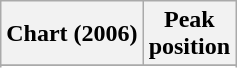<table class="wikitable sortable plainrowheaders" style="text-align:center">
<tr>
<th scope="col">Chart (2006)</th>
<th scope="col">Peak<br>position</th>
</tr>
<tr>
</tr>
<tr>
</tr>
<tr>
</tr>
</table>
